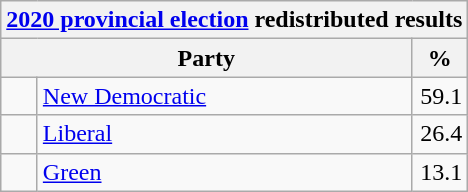<table class="wikitable">
<tr>
<th colspan="4"><a href='#'>2020 provincial election</a> redistributed results</th>
</tr>
<tr>
<th bgcolor="#DDDDFF" width="130px" colspan="2">Party</th>
<th bgcolor="#DDDDFF" width="30px">%</th>
</tr>
<tr>
<td> </td>
<td><a href='#'>New Democratic</a></td>
<td align=right>59.1</td>
</tr>
<tr>
<td> </td>
<td><a href='#'>Liberal</a></td>
<td align=right>26.4</td>
</tr>
<tr>
<td> </td>
<td><a href='#'>Green</a></td>
<td align=right>13.1</td>
</tr>
</table>
